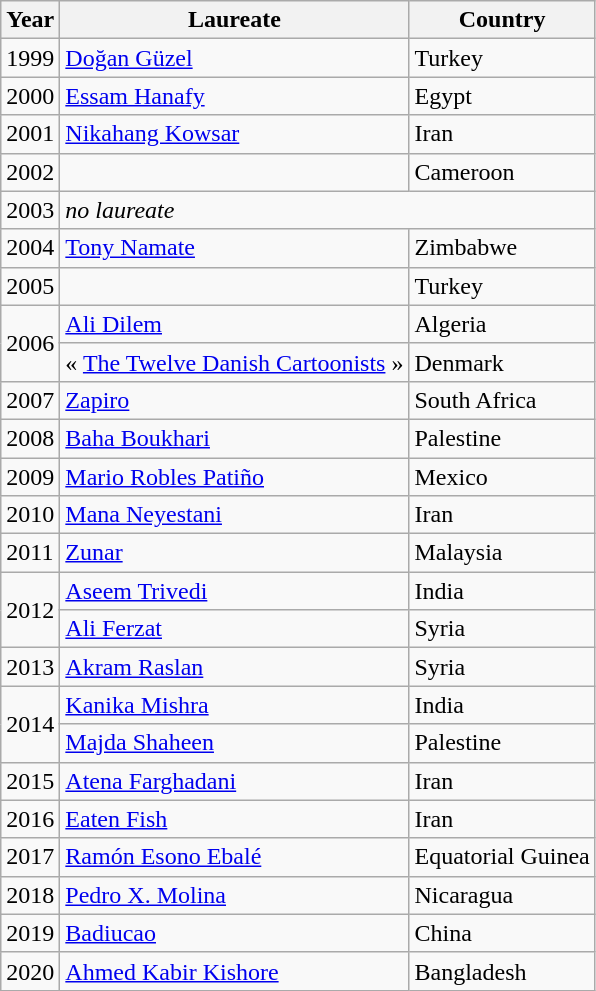<table class="wikitable">
<tr>
<th>Year</th>
<th>Laureate</th>
<th>Country</th>
</tr>
<tr>
<td>1999</td>
<td><a href='#'>Doğan Güzel</a></td>
<td>Turkey</td>
</tr>
<tr>
<td>2000</td>
<td><a href='#'>Essam Hanafy</a></td>
<td>Egypt</td>
</tr>
<tr>
<td>2001</td>
<td><a href='#'>Nikahang Kowsar</a></td>
<td>Iran</td>
</tr>
<tr>
<td>2002</td>
<td></td>
<td>Cameroon</td>
</tr>
<tr>
<td>2003</td>
<td colspan=2><em>no laureate</em></td>
</tr>
<tr>
<td>2004</td>
<td><a href='#'>Tony Namate</a></td>
<td>Zimbabwe</td>
</tr>
<tr>
<td>2005</td>
<td></td>
<td>Turkey</td>
</tr>
<tr>
<td rowspan=2>2006</td>
<td><a href='#'>Ali Dilem</a></td>
<td>Algeria</td>
</tr>
<tr>
<td>« <a href='#'>The Twelve Danish Cartoonists</a> »</td>
<td>Denmark</td>
</tr>
<tr>
<td>2007</td>
<td><a href='#'>Zapiro</a></td>
<td>South Africa</td>
</tr>
<tr>
<td>2008</td>
<td><a href='#'>Baha Boukhari</a></td>
<td>Palestine</td>
</tr>
<tr>
<td>2009</td>
<td><a href='#'>Mario Robles Patiño</a></td>
<td>Mexico</td>
</tr>
<tr>
<td>2010</td>
<td><a href='#'>Mana Neyestani</a></td>
<td>Iran</td>
</tr>
<tr>
<td>2011</td>
<td><a href='#'>Zunar</a></td>
<td>Malaysia</td>
</tr>
<tr>
<td rowspan=2>2012</td>
<td><a href='#'>Aseem Trivedi</a></td>
<td>India</td>
</tr>
<tr>
<td><a href='#'>Ali Ferzat</a></td>
<td>Syria</td>
</tr>
<tr>
<td>2013</td>
<td><a href='#'>Akram Raslan</a></td>
<td>Syria</td>
</tr>
<tr>
<td rowspan=2>2014</td>
<td><a href='#'>Kanika Mishra</a></td>
<td>India</td>
</tr>
<tr>
<td><a href='#'>Majda Shaheen</a></td>
<td>Palestine</td>
</tr>
<tr>
<td>2015</td>
<td><a href='#'>Atena Farghadani</a></td>
<td>Iran</td>
</tr>
<tr>
<td>2016</td>
<td><a href='#'>Eaten Fish</a></td>
<td>Iran</td>
</tr>
<tr>
<td>2017</td>
<td><a href='#'>Ramón Esono Ebalé</a></td>
<td>Equatorial Guinea</td>
</tr>
<tr>
<td>2018</td>
<td><a href='#'>Pedro X. Molina</a></td>
<td>Nicaragua</td>
</tr>
<tr>
<td>2019</td>
<td><a href='#'>Badiucao</a></td>
<td>China</td>
</tr>
<tr>
<td>2020</td>
<td><a href='#'>Ahmed Kabir Kishore</a></td>
<td>Bangladesh</td>
</tr>
</table>
